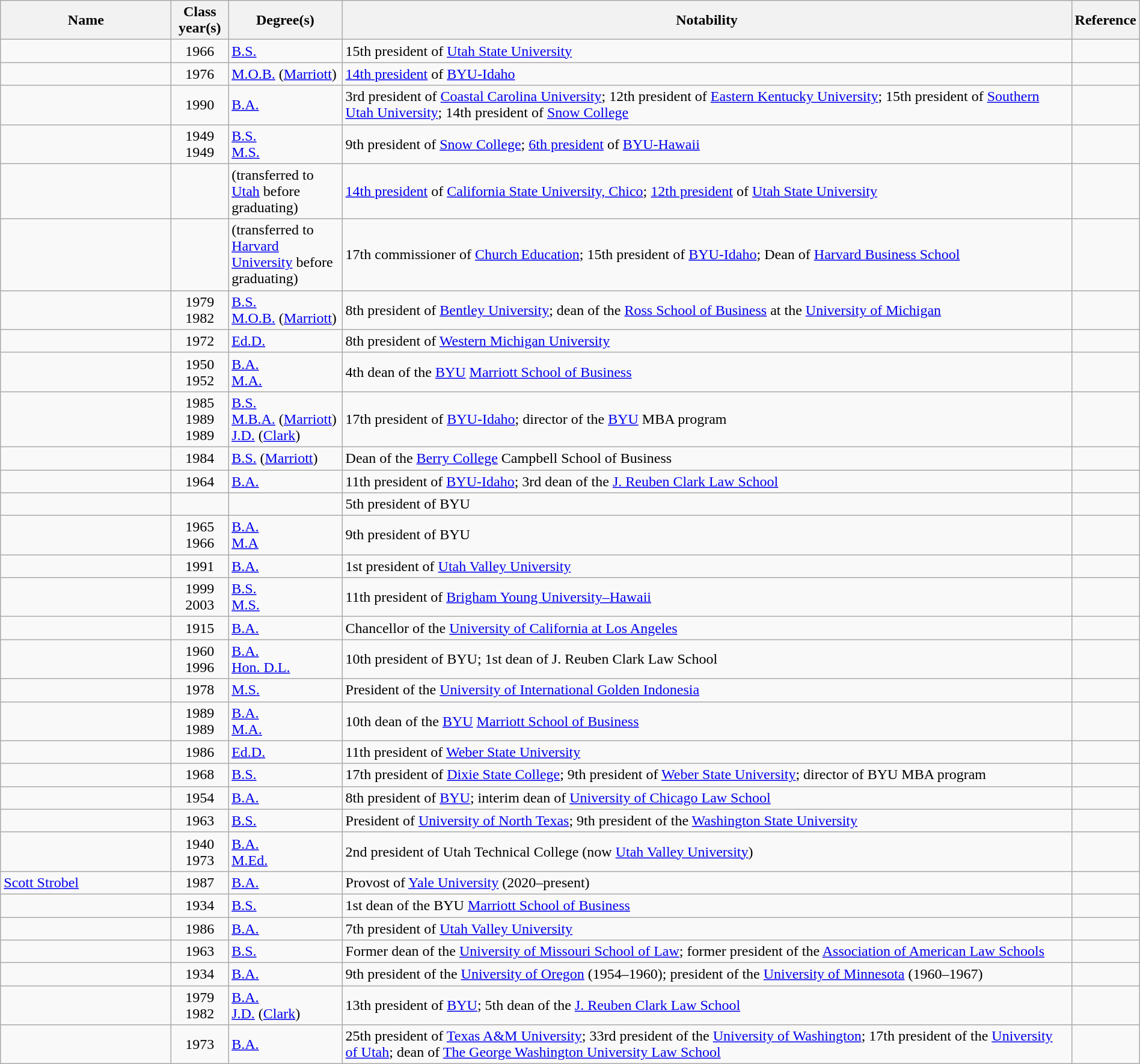<table class="wikitable sortable" style="width:100%">
<tr>
<th style="width:15%;">Name</th>
<th style="width:5%;">Class year(s)</th>
<th style="width:10%;">Degree(s)</th>
<th style="width:*;" class="unsortable">Notability</th>
<th style="width:5%;" class="unsortable">Reference</th>
</tr>
<tr>
<td></td>
<td style="text-align:center;">1966</td>
<td><a href='#'>B.S.</a></td>
<td>15th president of <a href='#'>Utah State University</a></td>
<td style="text-align:center;"></td>
</tr>
<tr>
<td></td>
<td style="text-align:center;">1976</td>
<td><a href='#'>M.O.B.</a> (<a href='#'>Marriott</a>)</td>
<td><a href='#'>14th president</a> of <a href='#'>BYU-Idaho</a></td>
<td style="text-align:center;"></td>
</tr>
<tr>
<td></td>
<td style="text-align:center;">1990</td>
<td><a href='#'>B.A.</a></td>
<td>3rd president of <a href='#'>Coastal Carolina University</a>; 12th president of <a href='#'>Eastern Kentucky University</a>; 15th president of <a href='#'>Southern Utah University</a>; 14th president of <a href='#'>Snow College</a></td>
<td style="text-align:center;"></td>
</tr>
<tr>
<td></td>
<td style="text-align:center;">1949<br>1949</td>
<td><a href='#'>B.S.</a><br><a href='#'>M.S.</a></td>
<td>9th president of <a href='#'>Snow College</a>; <a href='#'>6th president</a> of <a href='#'>BYU-Hawaii</a></td>
<td style="text-align:center;"></td>
</tr>
<tr>
<td></td>
<td style="text-align:center;"></td>
<td>(transferred to <a href='#'>Utah</a> before graduating)</td>
<td><a href='#'>14th president</a> of <a href='#'>California State University, Chico</a>; <a href='#'>12th president</a> of <a href='#'>Utah State University</a></td>
<td style="text-align:center;"></td>
</tr>
<tr>
<td></td>
<td style="text-align:center;"></td>
<td>(transferred to <a href='#'>Harvard University</a> before graduating)</td>
<td>17th commissioner of <a href='#'>Church Education</a>; 15th president of <a href='#'>BYU-Idaho</a>; Dean of <a href='#'>Harvard Business School</a></td>
<td style="text-align:center;"></td>
</tr>
<tr>
<td></td>
<td style="text-align:center;">1979<br>1982</td>
<td><a href='#'>B.S.</a><br><a href='#'>M.O.B.</a> (<a href='#'>Marriott</a>)</td>
<td>8th president of <a href='#'>Bentley University</a>; dean of the <a href='#'>Ross School of Business</a> at the <a href='#'>University of Michigan</a></td>
<td style="text-align:center;"></td>
</tr>
<tr>
<td></td>
<td style="text-align:center;">1972</td>
<td><a href='#'>Ed.D.</a></td>
<td>8th president of <a href='#'>Western Michigan University</a></td>
<td style="text-align:center;"></td>
</tr>
<tr>
<td></td>
<td style="text-align:center;">1950<br>1952</td>
<td><a href='#'>B.A.</a><br><a href='#'>M.A.</a></td>
<td>4th dean of the <a href='#'>BYU</a> <a href='#'>Marriott School of Business</a></td>
<td style="text-align:center;"></td>
</tr>
<tr>
<td></td>
<td style="text-align:center;">1985<br>1989<br>1989</td>
<td><a href='#'>B.S.</a><br><a href='#'>M.B.A.</a> (<a href='#'>Marriott</a>)<br><a href='#'>J.D.</a> (<a href='#'>Clark</a>)</td>
<td>17th president of <a href='#'>BYU-Idaho</a>; director of the <a href='#'>BYU</a> MBA program</td>
<td style="text-align:center;"></td>
</tr>
<tr>
<td></td>
<td style="text-align:center;">1984</td>
<td><a href='#'>B.S.</a> (<a href='#'>Marriott</a>)</td>
<td>Dean of the <a href='#'>Berry College</a> Campbell School of Business</td>
<td style="text-align:center;"></td>
</tr>
<tr>
<td></td>
<td style="text-align:center;">1964</td>
<td><a href='#'>B.A.</a></td>
<td>11th president of <a href='#'>BYU-Idaho</a>; 3rd dean of the <a href='#'>J. Reuben Clark Law School</a></td>
<td style="text-align:center;"></td>
</tr>
<tr>
<td></td>
<td style="text-align:center;"></td>
<td></td>
<td>5th president of BYU</td>
<td style="text-align:center;"></td>
</tr>
<tr>
<td></td>
<td style="text-align:center;">1965<br>1966</td>
<td><a href='#'>B.A.</a><br><a href='#'>M.A</a></td>
<td>9th president of BYU</td>
<td style="text-align:center;"></td>
</tr>
<tr>
<td></td>
<td style="text-align:center;">1991</td>
<td><a href='#'>B.A.</a></td>
<td>1st president of <a href='#'>Utah Valley University</a></td>
<td style="text-align:center;"></td>
</tr>
<tr>
<td></td>
<td style="text-align:center;">1999<br>2003</td>
<td><a href='#'>B.S.</a><br><a href='#'>M.S.</a></td>
<td>11th president of <a href='#'>Brigham Young University–Hawaii</a></td>
<td style="text-align:center;"></td>
</tr>
<tr>
<td></td>
<td style="text-align:center;">1915</td>
<td><a href='#'>B.A.</a></td>
<td>Chancellor of the <a href='#'>University of California at Los Angeles</a></td>
<td style="text-align:center;"></td>
</tr>
<tr>
<td></td>
<td style="text-align:center;">1960<br>1996</td>
<td><a href='#'>B.A.</a><br><a href='#'>Hon. D.L.</a></td>
<td>10th president of BYU; 1st dean of J. Reuben Clark Law School</td>
<td style="text-align:center;"></td>
</tr>
<tr>
<td></td>
<td style="text-align:center;">1978</td>
<td><a href='#'>M.S.</a></td>
<td>President of the <a href='#'>University of International Golden Indonesia</a></td>
<td style="text-align:center;"></td>
</tr>
<tr>
<td></td>
<td style="text-align:center;">1989<br>1989</td>
<td><a href='#'>B.A.</a><br><a href='#'>M.A.</a></td>
<td>10th dean of the <a href='#'>BYU</a> <a href='#'>Marriott School of Business</a></td>
<td style="text-align:center;"></td>
</tr>
<tr>
<td></td>
<td style="text-align:center;">1986</td>
<td><a href='#'>Ed.D.</a></td>
<td>11th president of <a href='#'>Weber State University</a></td>
<td style="text-align:center;"></td>
</tr>
<tr>
<td></td>
<td style="text-align:center;">1968</td>
<td><a href='#'>B.S.</a></td>
<td>17th president of <a href='#'>Dixie State College</a>; 9th president of <a href='#'>Weber State University</a>; director of BYU MBA program</td>
<td style="text-align:center;"></td>
</tr>
<tr>
<td></td>
<td style="text-align:center;">1954</td>
<td><a href='#'>B.A.</a></td>
<td>8th president of <a href='#'>BYU</a>; interim dean of <a href='#'>University of Chicago Law School</a></td>
<td style="text-align:center;"></td>
</tr>
<tr>
<td></td>
<td style="text-align:center;">1963</td>
<td><a href='#'>B.S.</a></td>
<td>President of <a href='#'>University of North Texas</a>; 9th president of the <a href='#'>Washington State University</a></td>
<td style="text-align:center;"></td>
</tr>
<tr>
<td></td>
<td style="text-align:center;">1940<br>1973</td>
<td><a href='#'>B.A.</a><br><a href='#'>M.Ed.</a></td>
<td>2nd president of Utah Technical College (now <a href='#'>Utah Valley University</a>)</td>
<td style="text-align:center;"></td>
</tr>
<tr>
<td><a href='#'>Scott Strobel</a></td>
<td style="text-align:center;">1987</td>
<td><a href='#'>B.A.</a></td>
<td>Provost of <a href='#'>Yale University</a> (2020–present)</td>
<td></td>
</tr>
<tr>
<td></td>
<td style="text-align:center;">1934</td>
<td><a href='#'>B.S.</a></td>
<td>1st dean of the BYU <a href='#'>Marriott School of Business</a></td>
<td style="text-align:center;"></td>
</tr>
<tr>
<td></td>
<td style="text-align:center;">1986</td>
<td><a href='#'>B.A.</a></td>
<td>7th president of <a href='#'>Utah Valley University</a></td>
<td style="text-align:center;"></td>
</tr>
<tr>
<td></td>
<td style="text-align:center;">1963</td>
<td><a href='#'>B.S.</a></td>
<td>Former dean of the <a href='#'>University of Missouri School of Law</a>; former president of the <a href='#'>Association of American Law Schools</a></td>
<td style="text-align:center;"></td>
</tr>
<tr>
<td></td>
<td style="text-align:center;">1934</td>
<td><a href='#'>B.A.</a></td>
<td>9th president of the <a href='#'>University of Oregon</a> (1954–1960); president of the <a href='#'>University of Minnesota</a> (1960–1967)</td>
<td style="text-align:center;"></td>
</tr>
<tr>
<td></td>
<td style="text-align:center;">1979<br>1982</td>
<td><a href='#'>B.A.</a><br><a href='#'>J.D.</a> (<a href='#'>Clark</a>)</td>
<td>13th president of <a href='#'>BYU</a>; 5th dean of the <a href='#'>J. Reuben Clark Law School</a></td>
<td style="text-align:center;"></td>
</tr>
<tr>
<td></td>
<td style="text-align:center;">1973</td>
<td><a href='#'>B.A.</a></td>
<td>25th president of <a href='#'>Texas A&M University</a>; 33rd president of the <a href='#'>University of Washington</a>; 17th president of the <a href='#'>University of Utah</a>; dean of <a href='#'>The George Washington University Law School</a></td>
<td style="text-align:center;"></td>
</tr>
</table>
